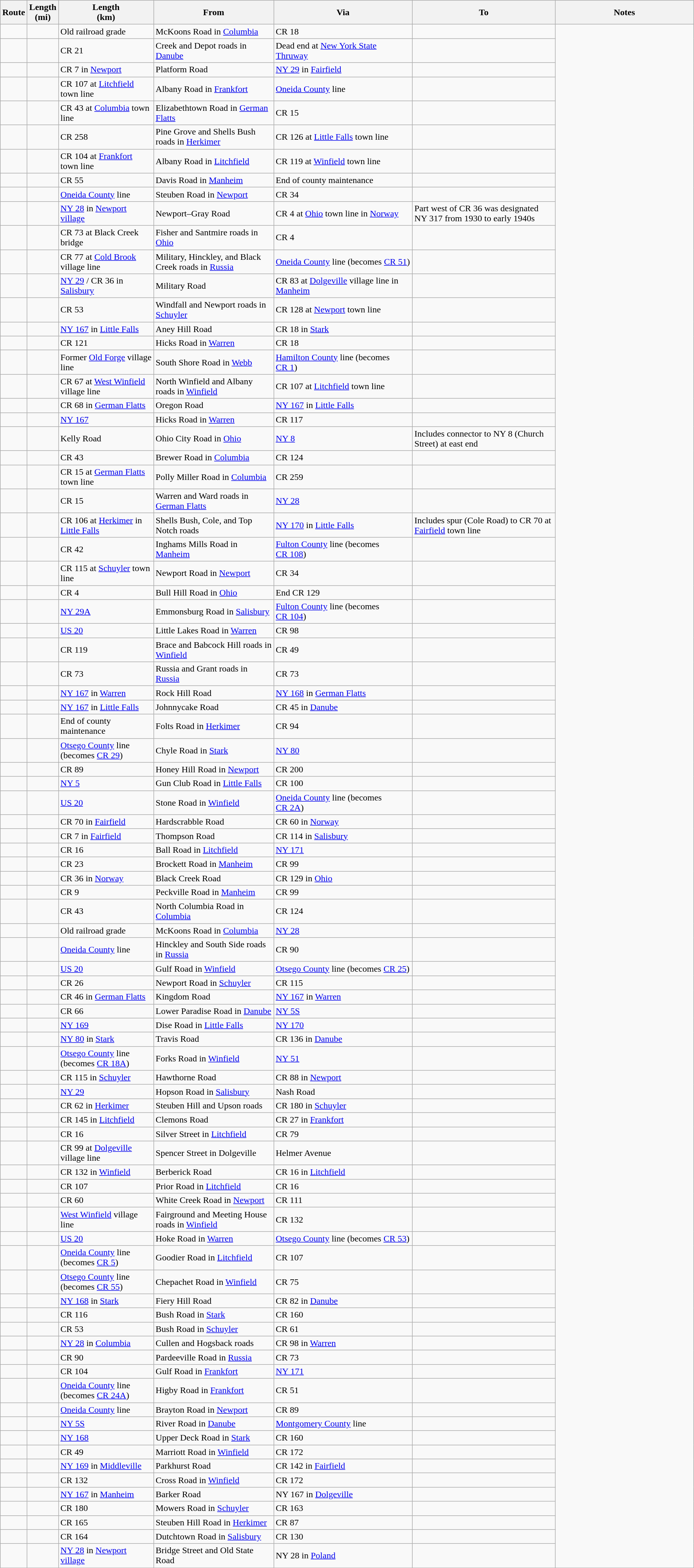<table class="wikitable sortable">
<tr>
<th>Route</th>
<th>Length<br>(mi)</th>
<th>Length<br>(km)</th>
<th class="unsortable">From</th>
<th class="unsortable" width="20%">Via</th>
<th class="unsortable">To</th>
<th class="unsortable" width="20%">Notes</th>
</tr>
<tr>
<td id="101"></td>
<td></td>
<td>Old railroad grade</td>
<td>McKoons Road in <a href='#'>Columbia</a></td>
<td>CR 18</td>
<td></td>
</tr>
<tr>
<td id="102"></td>
<td></td>
<td>CR 21</td>
<td>Creek and Depot roads in <a href='#'>Danube</a></td>
<td>Dead end at <a href='#'>New York State Thruway</a></td>
<td></td>
</tr>
<tr>
<td id="103"></td>
<td></td>
<td>CR 7 in <a href='#'>Newport</a></td>
<td>Platform Road</td>
<td><a href='#'>NY&nbsp;29</a> in <a href='#'>Fairfield</a></td>
<td></td>
</tr>
<tr>
<td id="104"></td>
<td></td>
<td>CR 107 at <a href='#'>Litchfield</a> town line</td>
<td>Albany Road in <a href='#'>Frankfort</a></td>
<td><a href='#'>Oneida County</a> line</td>
<td></td>
</tr>
<tr>
<td id="105"></td>
<td></td>
<td>CR 43 at <a href='#'>Columbia</a> town line</td>
<td>Elizabethtown Road in <a href='#'>German Flatts</a></td>
<td>CR 15</td>
<td></td>
</tr>
<tr>
<td id="106"></td>
<td></td>
<td>CR 258</td>
<td>Pine Grove and Shells Bush roads in <a href='#'>Herkimer</a></td>
<td>CR 126 at <a href='#'>Little Falls</a> town line</td>
<td></td>
</tr>
<tr>
<td id="107"></td>
<td></td>
<td>CR 104 at <a href='#'>Frankfort</a> town line</td>
<td>Albany Road in <a href='#'>Litchfield</a></td>
<td>CR 119 at <a href='#'>Winfield</a> town line</td>
<td></td>
</tr>
<tr>
<td id="109"></td>
<td></td>
<td>CR 55</td>
<td>Davis Road in <a href='#'>Manheim</a></td>
<td>End of county maintenance</td>
<td></td>
</tr>
<tr>
<td id="110"></td>
<td></td>
<td><a href='#'>Oneida County</a> line</td>
<td>Steuben Road in <a href='#'>Newport</a></td>
<td>CR 34</td>
<td></td>
</tr>
<tr>
<td id="111"></td>
<td></td>
<td><a href='#'>NY&nbsp;28</a> in <a href='#'>Newport village</a></td>
<td>Newport–Gray Road</td>
<td>CR 4 at <a href='#'>Ohio</a> town line in <a href='#'>Norway</a></td>
<td>Part west of CR 36 was designated NY 317 from 1930 to early 1940s</td>
</tr>
<tr>
<td id="112"></td>
<td></td>
<td>CR 73 at Black Creek bridge</td>
<td>Fisher and Santmire roads in <a href='#'>Ohio</a></td>
<td>CR 4</td>
<td></td>
</tr>
<tr>
<td id="113"></td>
<td></td>
<td>CR 77 at <a href='#'>Cold Brook</a> village line</td>
<td>Military, Hinckley, and Black Creek roads in <a href='#'>Russia</a></td>
<td><a href='#'>Oneida County</a> line (becomes <a href='#'>CR 51</a>)</td>
<td></td>
</tr>
<tr>
<td id="114"></td>
<td></td>
<td><a href='#'>NY&nbsp;29</a> / CR 36 in <a href='#'>Salisbury</a></td>
<td>Military Road</td>
<td>CR 83 at <a href='#'>Dolgeville</a> village line in <a href='#'>Manheim</a></td>
<td></td>
</tr>
<tr>
<td id="115"></td>
<td></td>
<td>CR 53</td>
<td>Windfall and Newport roads in <a href='#'>Schuyler</a></td>
<td>CR 128 at <a href='#'>Newport</a> town line</td>
<td></td>
</tr>
<tr>
<td id="116"></td>
<td></td>
<td><a href='#'>NY&nbsp;167</a> in <a href='#'>Little Falls</a></td>
<td>Aney Hill Road</td>
<td>CR 18 in <a href='#'>Stark</a></td>
<td></td>
</tr>
<tr>
<td id="117"></td>
<td></td>
<td>CR 121</td>
<td>Hicks Road in <a href='#'>Warren</a></td>
<td>CR 18</td>
<td></td>
</tr>
<tr>
<td id="118"></td>
<td></td>
<td>Former <a href='#'>Old Forge</a> village line</td>
<td>South Shore Road in <a href='#'>Webb</a></td>
<td><a href='#'>Hamilton County</a> line (becomes <a href='#'>CR 1</a>)</td>
<td></td>
</tr>
<tr>
<td id="119"></td>
<td></td>
<td>CR 67 at <a href='#'>West Winfield</a> village line</td>
<td>North Winfield and Albany roads in <a href='#'>Winfield</a></td>
<td>CR 107 at <a href='#'>Litchfield</a> town line</td>
<td></td>
</tr>
<tr>
<td id="120"></td>
<td></td>
<td>CR 68 in <a href='#'>German Flatts</a></td>
<td>Oregon Road</td>
<td><a href='#'>NY&nbsp;167</a> in <a href='#'>Little Falls</a></td>
<td></td>
</tr>
<tr>
<td id="121"></td>
<td></td>
<td><a href='#'>NY&nbsp;167</a></td>
<td>Hicks Road in <a href='#'>Warren</a></td>
<td>CR 117</td>
<td></td>
</tr>
<tr>
<td id="122"></td>
<td></td>
<td>Kelly Road</td>
<td>Ohio City Road in <a href='#'>Ohio</a></td>
<td><a href='#'>NY&nbsp;8</a></td>
<td>Includes connector to NY 8 (Church Street) at east end</td>
</tr>
<tr>
<td id="123"></td>
<td></td>
<td>CR 43</td>
<td>Brewer Road in <a href='#'>Columbia</a></td>
<td>CR 124</td>
<td></td>
</tr>
<tr>
<td id="124"></td>
<td></td>
<td>CR 15 at <a href='#'>German Flatts</a> town line</td>
<td>Polly Miller Road in <a href='#'>Columbia</a></td>
<td>CR 259</td>
<td></td>
</tr>
<tr>
<td id="125"></td>
<td></td>
<td>CR 15</td>
<td>Warren and Ward roads in <a href='#'>German Flatts</a></td>
<td><a href='#'>NY&nbsp;28</a></td>
<td></td>
</tr>
<tr>
<td id="126"></td>
<td></td>
<td>CR 106 at <a href='#'>Herkimer</a> in <a href='#'>Little Falls</a></td>
<td>Shells Bush, Cole, and Top Notch roads</td>
<td><a href='#'>NY&nbsp;170</a> in <a href='#'>Little Falls</a></td>
<td>Includes spur (Cole Road) to CR 70 at <a href='#'>Fairfield</a> town line</td>
</tr>
<tr>
<td id="127"></td>
<td></td>
<td>CR 42</td>
<td>Inghams Mills Road in <a href='#'>Manheim</a></td>
<td><a href='#'>Fulton County</a> line (becomes <a href='#'>CR 108</a>)</td>
<td></td>
</tr>
<tr>
<td id="128"></td>
<td></td>
<td>CR 115 at <a href='#'>Schuyler</a> town line</td>
<td>Newport Road in <a href='#'>Newport</a></td>
<td>CR 34</td>
<td></td>
</tr>
<tr>
<td id="129"></td>
<td></td>
<td>CR 4</td>
<td>Bull Hill Road in <a href='#'>Ohio</a></td>
<td>End CR 129</td>
<td></td>
</tr>
<tr>
<td id="130"></td>
<td></td>
<td><a href='#'>NY&nbsp;29A</a></td>
<td>Emmonsburg Road in <a href='#'>Salisbury</a></td>
<td><a href='#'>Fulton County</a> line (becomes <a href='#'>CR 104</a>)</td>
<td></td>
</tr>
<tr>
<td id="131"></td>
<td></td>
<td><a href='#'>US 20</a></td>
<td>Little Lakes Road in <a href='#'>Warren</a></td>
<td>CR 98</td>
<td></td>
</tr>
<tr>
<td id="132"></td>
<td></td>
<td>CR 119</td>
<td>Brace and Babcock Hill roads in <a href='#'>Winfield</a></td>
<td>CR 49</td>
<td></td>
</tr>
<tr>
<td id="133"></td>
<td></td>
<td>CR 73</td>
<td>Russia and Grant roads in <a href='#'>Russia</a></td>
<td>CR 73</td>
<td></td>
</tr>
<tr>
<td id="135"></td>
<td></td>
<td><a href='#'>NY&nbsp;167</a> in <a href='#'>Warren</a></td>
<td>Rock Hill Road</td>
<td><a href='#'>NY&nbsp;168</a> in <a href='#'>German Flatts</a></td>
<td></td>
</tr>
<tr>
<td id="136"></td>
<td></td>
<td><a href='#'>NY&nbsp;167</a> in <a href='#'>Little Falls</a></td>
<td>Johnnycake Road</td>
<td>CR 45 in <a href='#'>Danube</a></td>
<td></td>
</tr>
<tr>
<td id="137"></td>
<td></td>
<td>End of county maintenance</td>
<td>Folts Road in <a href='#'>Herkimer</a></td>
<td>CR 94</td>
<td></td>
</tr>
<tr>
<td id="138"></td>
<td></td>
<td><a href='#'>Otsego County</a> line (becomes <a href='#'>CR 29</a>)</td>
<td>Chyle Road in <a href='#'>Stark</a></td>
<td><a href='#'>NY&nbsp;80</a></td>
<td></td>
</tr>
<tr>
<td id="139"></td>
<td></td>
<td>CR 89</td>
<td>Honey Hill Road in <a href='#'>Newport</a></td>
<td>CR 200</td>
<td></td>
</tr>
<tr>
<td id="140"></td>
<td></td>
<td><a href='#'>NY&nbsp;5</a></td>
<td>Gun Club Road in <a href='#'>Little Falls</a></td>
<td>CR 100</td>
<td></td>
</tr>
<tr>
<td id="141"></td>
<td></td>
<td><a href='#'>US 20</a></td>
<td>Stone Road in <a href='#'>Winfield</a></td>
<td><a href='#'>Oneida County</a> line (becomes <a href='#'>CR 2A</a>)</td>
<td></td>
</tr>
<tr>
<td id="142"></td>
<td></td>
<td>CR 70 in <a href='#'>Fairfield</a></td>
<td>Hardscrabble Road</td>
<td>CR 60 in <a href='#'>Norway</a></td>
<td></td>
</tr>
<tr>
<td id="144"></td>
<td></td>
<td>CR 7 in <a href='#'>Fairfield</a></td>
<td>Thompson Road</td>
<td>CR 114 in <a href='#'>Salisbury</a></td>
<td></td>
</tr>
<tr>
<td id="145"></td>
<td></td>
<td>CR 16</td>
<td>Ball Road in <a href='#'>Litchfield</a></td>
<td><a href='#'>NY&nbsp;171</a></td>
<td></td>
</tr>
<tr>
<td id="146"></td>
<td></td>
<td>CR 23</td>
<td>Brockett Road in <a href='#'>Manheim</a></td>
<td>CR 99</td>
<td></td>
</tr>
<tr>
<td id="147"></td>
<td></td>
<td>CR 36 in <a href='#'>Norway</a></td>
<td>Black Creek Road</td>
<td>CR 129 in <a href='#'>Ohio</a></td>
<td></td>
</tr>
<tr>
<td id="148"></td>
<td></td>
<td>CR 9</td>
<td>Peckville Road in <a href='#'>Manheim</a></td>
<td>CR 99</td>
<td></td>
</tr>
<tr>
<td id="149"></td>
<td></td>
<td>CR 43</td>
<td>North Columbia Road in <a href='#'>Columbia</a></td>
<td>CR 124</td>
<td></td>
</tr>
<tr>
<td id="150"></td>
<td></td>
<td>Old railroad grade</td>
<td>McKoons Road in <a href='#'>Columbia</a></td>
<td><a href='#'>NY&nbsp;28</a></td>
<td></td>
</tr>
<tr>
<td id="151"></td>
<td></td>
<td><a href='#'>Oneida County</a> line</td>
<td>Hinckley and South Side roads in <a href='#'>Russia</a></td>
<td>CR 90</td>
<td></td>
</tr>
<tr>
<td id="153"></td>
<td></td>
<td><a href='#'>US 20</a></td>
<td>Gulf Road in <a href='#'>Winfield</a></td>
<td><a href='#'>Otsego County</a> line (becomes <a href='#'>CR 25</a>)</td>
<td></td>
</tr>
<tr>
<td id="154"></td>
<td></td>
<td>CR 26</td>
<td>Newport Road in <a href='#'>Schuyler</a></td>
<td>CR 115</td>
<td></td>
</tr>
<tr>
<td id="155"></td>
<td></td>
<td>CR 46 in <a href='#'>German Flatts</a></td>
<td>Kingdom Road</td>
<td><a href='#'>NY&nbsp;167</a> in <a href='#'>Warren</a></td>
<td></td>
</tr>
<tr>
<td id="156"></td>
<td></td>
<td>CR 66</td>
<td>Lower Paradise Road in <a href='#'>Danube</a></td>
<td><a href='#'>NY&nbsp;5S</a></td>
<td></td>
</tr>
<tr>
<td id="159"></td>
<td></td>
<td><a href='#'>NY&nbsp;169</a></td>
<td>Dise Road in <a href='#'>Little Falls</a></td>
<td><a href='#'>NY&nbsp;170</a></td>
<td></td>
</tr>
<tr>
<td id="160"></td>
<td></td>
<td><a href='#'>NY&nbsp;80</a> in <a href='#'>Stark</a></td>
<td>Travis Road</td>
<td>CR 136 in <a href='#'>Danube</a></td>
<td></td>
</tr>
<tr>
<td id="162"></td>
<td></td>
<td><a href='#'>Otsego County</a> line (becomes <a href='#'>CR 18A</a>)</td>
<td>Forks Road in <a href='#'>Winfield</a></td>
<td><a href='#'>NY&nbsp;51</a></td>
<td></td>
</tr>
<tr>
<td id="163"></td>
<td></td>
<td>CR 115 in <a href='#'>Schuyler</a></td>
<td>Hawthorne Road</td>
<td>CR 88 in <a href='#'>Newport</a></td>
<td></td>
</tr>
<tr>
<td id="164"></td>
<td></td>
<td><a href='#'>NY&nbsp;29</a></td>
<td>Hopson Road in <a href='#'>Salisbury</a></td>
<td>Nash Road</td>
<td></td>
</tr>
<tr>
<td id="165"></td>
<td></td>
<td>CR 62 in <a href='#'>Herkimer</a></td>
<td>Steuben Hill and Upson roads</td>
<td>CR 180 in <a href='#'>Schuyler</a></td>
<td></td>
</tr>
<tr>
<td id="166"></td>
<td></td>
<td>CR 145 in <a href='#'>Litchfield</a></td>
<td>Clemons Road</td>
<td>CR 27 in <a href='#'>Frankfort</a></td>
<td></td>
</tr>
<tr>
<td id="167"></td>
<td></td>
<td>CR 16</td>
<td>Silver Street in <a href='#'>Litchfield</a></td>
<td>CR 79</td>
<td></td>
</tr>
<tr>
<td id="168"></td>
<td></td>
<td>CR 99 at <a href='#'>Dolgeville</a> village line</td>
<td>Spencer Street in Dolgeville</td>
<td>Helmer Avenue</td>
<td></td>
</tr>
<tr>
<td id="169"></td>
<td></td>
<td>CR 132 in <a href='#'>Winfield</a></td>
<td>Berberick Road</td>
<td>CR 16 in <a href='#'>Litchfield</a></td>
<td></td>
</tr>
<tr>
<td id="170"></td>
<td></td>
<td>CR 107</td>
<td>Prior Road in <a href='#'>Litchfield</a></td>
<td>CR 16</td>
<td></td>
</tr>
<tr>
<td id="171"></td>
<td></td>
<td>CR 60</td>
<td>White Creek Road in <a href='#'>Newport</a></td>
<td>CR 111</td>
<td></td>
</tr>
<tr>
<td id="172"></td>
<td></td>
<td><a href='#'>West Winfield</a> village line</td>
<td>Fairground and Meeting House roads in <a href='#'>Winfield</a></td>
<td>CR 132</td>
<td></td>
</tr>
<tr>
<td id="173"></td>
<td></td>
<td><a href='#'>US 20</a></td>
<td>Hoke Road in <a href='#'>Warren</a></td>
<td><a href='#'>Otsego County</a> line (becomes <a href='#'>CR 53</a>)</td>
<td></td>
</tr>
<tr>
<td id="175"></td>
<td></td>
<td><a href='#'>Oneida County</a> line (becomes <a href='#'>CR 5</a>)</td>
<td>Goodier Road in <a href='#'>Litchfield</a></td>
<td>CR 107</td>
<td></td>
</tr>
<tr>
<td id="177"></td>
<td></td>
<td><a href='#'>Otsego County</a> line (becomes <a href='#'>CR 55</a>)</td>
<td>Chepachet Road in <a href='#'>Winfield</a></td>
<td>CR 75</td>
<td></td>
</tr>
<tr>
<td id="178"></td>
<td></td>
<td><a href='#'>NY&nbsp;168</a> in <a href='#'>Stark</a></td>
<td>Fiery Hill Road</td>
<td>CR 82 in <a href='#'>Danube</a></td>
<td></td>
</tr>
<tr>
<td id="179"></td>
<td></td>
<td>CR 116</td>
<td>Bush Road in <a href='#'>Stark</a></td>
<td>CR 160</td>
<td></td>
</tr>
<tr>
<td id="180"></td>
<td></td>
<td>CR 53</td>
<td>Bush Road in <a href='#'>Schuyler</a></td>
<td>CR 61</td>
<td></td>
</tr>
<tr>
<td id="183"></td>
<td></td>
<td><a href='#'>NY&nbsp;28</a> in <a href='#'>Columbia</a></td>
<td>Cullen and Hogsback roads</td>
<td>CR 98 in <a href='#'>Warren</a></td>
<td></td>
</tr>
<tr>
<td id="184"></td>
<td></td>
<td>CR 90</td>
<td>Pardeeville Road in <a href='#'>Russia</a></td>
<td>CR 73</td>
<td></td>
</tr>
<tr>
<td id="185"></td>
<td></td>
<td>CR 104</td>
<td>Gulf Road in <a href='#'>Frankfort</a></td>
<td><a href='#'>NY&nbsp;171</a></td>
<td></td>
</tr>
<tr>
<td id="186"></td>
<td></td>
<td><a href='#'>Oneida County</a> line (becomes <a href='#'>CR 24A</a>)</td>
<td>Higby Road in <a href='#'>Frankfort</a></td>
<td>CR 51</td>
<td></td>
</tr>
<tr>
<td id="187"></td>
<td></td>
<td><a href='#'>Oneida County</a> line</td>
<td>Brayton Road in <a href='#'>Newport</a></td>
<td>CR 89</td>
<td></td>
</tr>
<tr>
<td id="188"></td>
<td></td>
<td><a href='#'>NY&nbsp;5S</a></td>
<td>River Road in <a href='#'>Danube</a></td>
<td><a href='#'>Montgomery County</a> line</td>
<td></td>
</tr>
<tr>
<td id="189"></td>
<td></td>
<td><a href='#'>NY&nbsp;168</a></td>
<td>Upper Deck Road in <a href='#'>Stark</a></td>
<td>CR 160</td>
<td></td>
</tr>
<tr>
<td id="190"></td>
<td></td>
<td>CR 49</td>
<td>Marriott Road in <a href='#'>Winfield</a></td>
<td>CR 172</td>
<td></td>
</tr>
<tr>
<td id="191"></td>
<td></td>
<td><a href='#'>NY&nbsp;169</a> in <a href='#'>Middleville</a></td>
<td>Parkhurst Road</td>
<td>CR 142 in <a href='#'>Fairfield</a></td>
<td></td>
</tr>
<tr>
<td id="195"></td>
<td></td>
<td>CR 132</td>
<td>Cross Road in <a href='#'>Winfield</a></td>
<td>CR 172</td>
<td></td>
</tr>
<tr>
<td id="196"></td>
<td></td>
<td><a href='#'>NY&nbsp;167</a> in <a href='#'>Manheim</a></td>
<td>Barker Road</td>
<td>NY 167 in <a href='#'>Dolgeville</a></td>
<td></td>
</tr>
<tr>
<td id="197"></td>
<td></td>
<td>CR 180</td>
<td>Mowers Road in <a href='#'>Schuyler</a></td>
<td>CR 163</td>
<td></td>
</tr>
<tr>
<td id="198"></td>
<td></td>
<td>CR 165</td>
<td>Steuben Hill Road in <a href='#'>Herkimer</a></td>
<td>CR 87</td>
<td></td>
</tr>
<tr>
<td id="199"></td>
<td></td>
<td>CR 164</td>
<td>Dutchtown Road in <a href='#'>Salisbury</a></td>
<td>CR 130</td>
<td></td>
</tr>
<tr>
<td id="200"></td>
<td></td>
<td><a href='#'>NY&nbsp;28</a> in <a href='#'>Newport village</a></td>
<td>Bridge Street and Old State Road</td>
<td>NY 28 in <a href='#'>Poland</a></td>
<td></td>
</tr>
</table>
